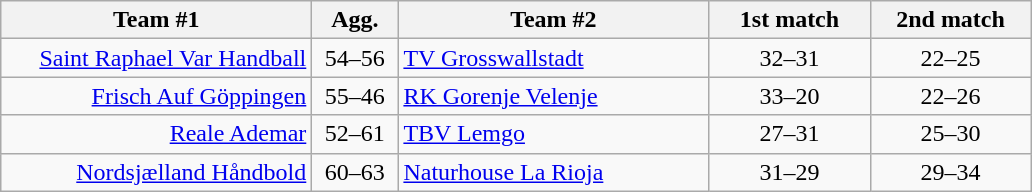<table class=wikitable style="text-align:center">
<tr>
<th width=200>Team #1</th>
<th width=50>Agg.</th>
<th width=200>Team #2</th>
<th width=100>1st match</th>
<th width=100>2nd match</th>
</tr>
<tr>
<td align=right><a href='#'>Saint Raphael Var Handball</a></td>
<td>54–56</td>
<td align=left><a href='#'>TV Grosswallstadt</a></td>
<td>32–31</td>
<td>22–25</td>
</tr>
<tr>
<td align=right><a href='#'>Frisch Auf Göppingen</a></td>
<td>55–46</td>
<td align=left><a href='#'>RK Gorenje Velenje</a></td>
<td>33–20</td>
<td>22–26</td>
</tr>
<tr>
<td align=right><a href='#'>Reale Ademar</a></td>
<td>52–61</td>
<td align=left><a href='#'>TBV Lemgo</a></td>
<td>27–31</td>
<td>25–30</td>
</tr>
<tr>
<td align=right><a href='#'>Nordsjælland Håndbold</a></td>
<td>60–63</td>
<td align=left><a href='#'>Naturhouse La Rioja</a></td>
<td>31–29</td>
<td>29–34</td>
</tr>
</table>
